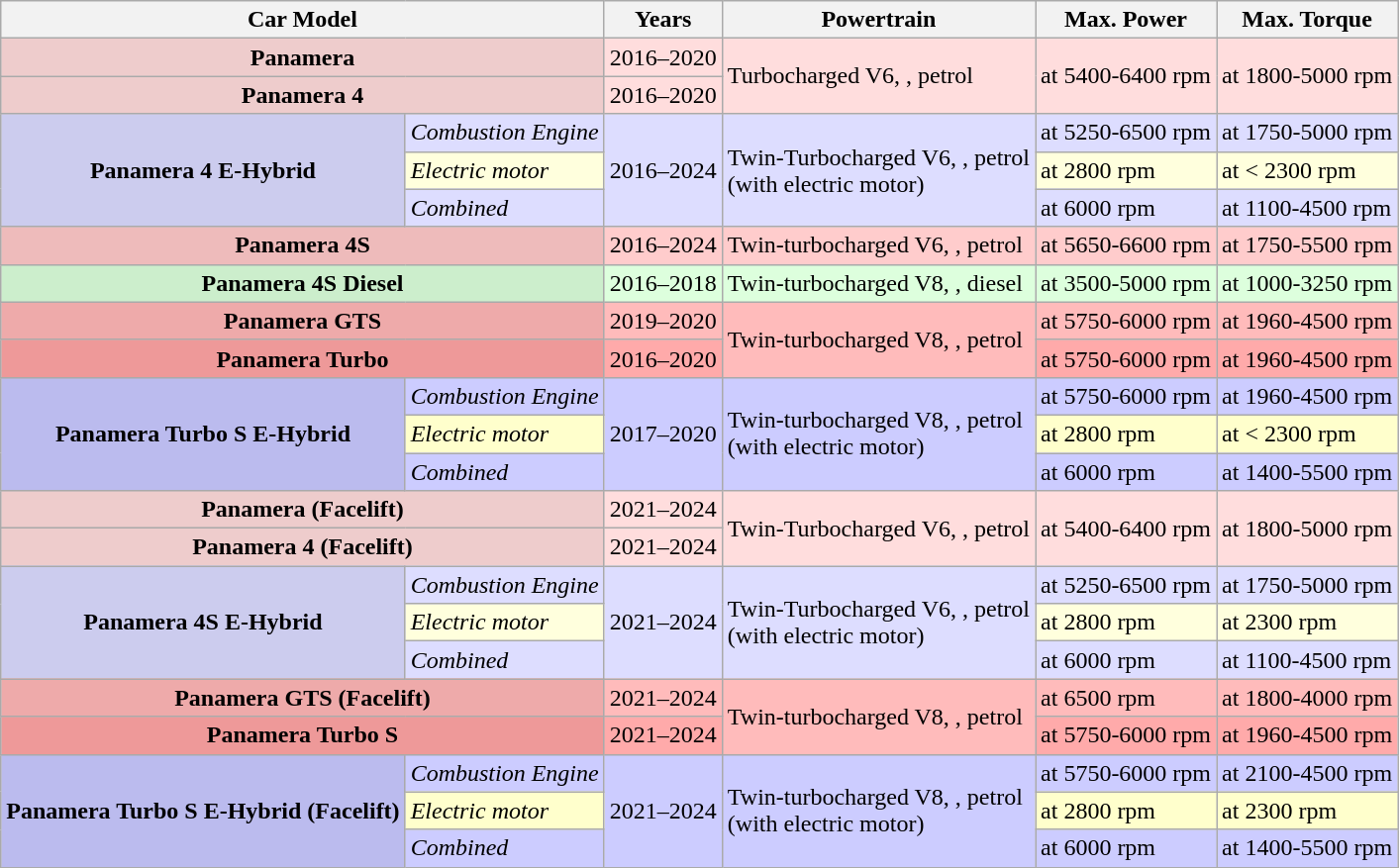<table class="wikitable" style="font-size:100%;text-align:left;">
<tr>
<th colspan=2>Car Model</th>
<th>Years</th>
<th>Powertrain</th>
<th>Max. Power</th>
<th>Max. Torque</th>
</tr>
<tr style="background:#fdd;">
<th style="background:#ecc;" colspan=2>Panamera</th>
<td>2016–2020</td>
<td rowspan=2>Turbocharged V6, , petrol</td>
<td rowspan=2> at 5400-6400 rpm</td>
<td rowspan=2> at 1800-5000 rpm</td>
</tr>
<tr style="background:#fdd;">
<th style="background:#ecc;" colspan=2>Panamera 4</th>
<td>2016–2020</td>
</tr>
<tr style="background:#ddf;">
<th style="background:#cce;" rowspan=3>Panamera 4 E-Hybrid</th>
<td><em>Combustion Engine</em></td>
<td rowspan=3>2016–2024</td>
<td rowspan=3>Twin-Turbocharged V6, , petrol <br> (with electric motor)</td>
<td> at 5250-6500 rpm</td>
<td> at 1750-5000 rpm</td>
</tr>
<tr style="background:#ffd;">
<td><em>Electric motor</em></td>
<td> at 2800 rpm</td>
<td> at < 2300 rpm</td>
</tr>
<tr style="background:#ddf;">
<td><em>Combined</em></td>
<td> at 6000 rpm</td>
<td> at 1100-4500 rpm</td>
</tr>
<tr style="background:#fcc;">
<th style="background:#ebb;" colspan=2>Panamera 4S</th>
<td>2016–2024</td>
<td>Twin-turbocharged V6, , petrol</td>
<td> at 5650-6600 rpm</td>
<td> at 1750-5500 rpm</td>
</tr>
<tr style="background:#dfd;">
<th style="background:#cec;" colspan=2>Panamera 4S Diesel</th>
<td>2016–2018</td>
<td>Twin-turbocharged V8, , diesel</td>
<td> at 3500-5000 rpm</td>
<td> at 1000-3250 rpm</td>
</tr>
<tr style="background:#fbb;">
<th style="background:#eaa;"colspan=2>Panamera GTS</th>
<td>2019–2020</td>
<td rowspan=2>Twin-turbocharged V8, , petrol</td>
<td> at 5750-6000 rpm</td>
<td> at 1960-4500 rpm</td>
</tr>
<tr style="background:#faa;">
<th style="background:#e99;" colspan=2>Panamera Turbo</th>
<td>2016–2020</td>
<td> at 5750-6000 rpm</td>
<td> at 1960-4500 rpm</td>
</tr>
<tr style="background:#ccf;">
<th style="background:#bbe;" rowspan=3>Panamera Turbo S E-Hybrid</th>
<td><em>Combustion Engine</em></td>
<td rowspan=3>2017–2020</td>
<td rowspan=3>Twin-turbocharged V8, , petrol <br> (with electric motor)</td>
<td> at 5750-6000 rpm</td>
<td> at 1960-4500 rpm</td>
</tr>
<tr style="background:#ffc;">
<td><em>Electric motor</em></td>
<td> at 2800 rpm</td>
<td> at < 2300 rpm</td>
</tr>
<tr style="background:#ccf;">
<td><em>Combined</em></td>
<td> at 6000 rpm</td>
<td> at 1400-5500 rpm</td>
</tr>
<tr style="background:#fdd;">
<th style="background:#ecc;" colspan=2>Panamera (Facelift)</th>
<td>2021–2024</td>
<td rowspan=2>Twin-Turbocharged V6, , petrol</td>
<td rowspan=2> at 5400-6400 rpm</td>
<td rowspan=2> at 1800-5000 rpm</td>
</tr>
<tr style="background:#fdd;">
<th style="background:#ecc;" colspan=2>Panamera 4 (Facelift)</th>
<td>2021–2024</td>
</tr>
<tr style="background:#ddf;">
<th style="background:#cce;" rowspan=3>Panamera 4S E-Hybrid</th>
<td><em>Combustion Engine</em></td>
<td rowspan=3>2021–2024</td>
<td rowspan=3>Twin-Turbocharged V6, , petrol <br> (with electric motor)</td>
<td> at 5250-6500 rpm</td>
<td> at 1750-5000 rpm</td>
</tr>
<tr style="background:#ffd;">
<td><em>Electric motor</em></td>
<td> at 2800 rpm</td>
<td> at 2300 rpm</td>
</tr>
<tr style="background:#ddf;">
<td><em>Combined</em></td>
<td> at 6000 rpm</td>
<td> at 1100-4500 rpm</td>
</tr>
<tr style="background:#fbb;">
<th style="background:#eaa;"colspan=2>Panamera GTS (Facelift)</th>
<td>2021–2024</td>
<td rowspan=2>Twin-turbocharged V8, , petrol</td>
<td> at 6500 rpm</td>
<td> at 1800-4000 rpm</td>
</tr>
<tr style="background:#faa;">
<th style="background:#e99;" colspan=2>Panamera Turbo S</th>
<td>2021–2024</td>
<td> at 5750-6000 rpm</td>
<td> at 1960-4500 rpm</td>
</tr>
<tr style="background:#ccf;">
<th style="background:#bbe;" rowspan=3>Panamera Turbo S E-Hybrid (Facelift)</th>
<td><em>Combustion Engine</em></td>
<td rowspan=3>2021–2024</td>
<td rowspan=3>Twin-turbocharged V8, , petrol <br> (with electric motor)</td>
<td> at 5750-6000 rpm</td>
<td> at 2100-4500 rpm</td>
</tr>
<tr style="background:#ffc;">
<td><em>Electric motor</em></td>
<td> at 2800 rpm</td>
<td> at 2300 rpm</td>
</tr>
<tr style="background:#ccf;">
<td><em>Combined</em></td>
<td> at 6000 rpm</td>
<td> at 1400-5500 rpm</td>
</tr>
</table>
